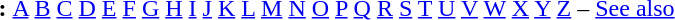<table id="toc" border="0">
<tr>
<th>:</th>
<td><a href='#'>A</a> <a href='#'>B</a> <a href='#'>C</a> <a href='#'>D</a> <a href='#'>E</a> <a href='#'>F</a> <a href='#'>G</a> <a href='#'>H</a> <a href='#'>I</a> <a href='#'>J</a> <a href='#'>K</a> <a href='#'>L</a> <a href='#'>M</a> <a href='#'>N</a> <a href='#'>O</a> <a href='#'>P</a> <a href='#'>Q</a> <a href='#'>R</a> <a href='#'>S</a> <a href='#'>T</a> <a href='#'>U</a> <a href='#'>V</a> <a href='#'>W</a> <a href='#'>X</a> <a href='#'>Y</a> <a href='#'>Z</a> – <a href='#'>See also</a></td>
</tr>
</table>
